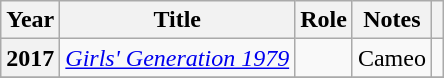<table class="wikitable plainrowheaders">
<tr>
<th scope="col">Year</th>
<th scope="col">Title</th>
<th scope="col">Role</th>
<th scope="col">Notes</th>
<th scope="col" class="unsortable"></th>
</tr>
<tr>
<th scope="row">2017</th>
<td><em><a href='#'>Girls' Generation 1979</a></em></td>
<td></td>
<td>Cameo</td>
<td align="center"></td>
</tr>
<tr>
</tr>
</table>
